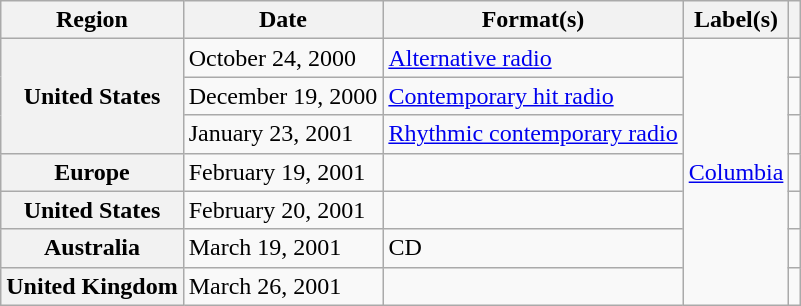<table class="wikitable plainrowheaders">
<tr>
<th scope="col">Region</th>
<th scope="col">Date</th>
<th scope="col">Format(s)</th>
<th scope="col">Label(s)</th>
<th scope="col"></th>
</tr>
<tr>
<th scope="row" rowspan="3">United States</th>
<td>October 24, 2000</td>
<td><a href='#'>Alternative radio</a></td>
<td rowspan="7"><a href='#'>Columbia</a></td>
<td align="center"></td>
</tr>
<tr>
<td>December 19, 2000</td>
<td><a href='#'>Contemporary hit radio</a></td>
<td align="center"></td>
</tr>
<tr>
<td>January 23, 2001</td>
<td><a href='#'>Rhythmic contemporary radio</a></td>
<td align="center"></td>
</tr>
<tr>
<th scope="row">Europe</th>
<td>February 19, 2001</td>
<td></td>
<td align="center"></td>
</tr>
<tr>
<th scope="row">United States</th>
<td>February 20, 2001</td>
<td></td>
<td align="center"></td>
</tr>
<tr>
<th scope="row">Australia</th>
<td>March 19, 2001</td>
<td>CD</td>
<td align="center"></td>
</tr>
<tr>
<th scope="row">United Kingdom</th>
<td>March 26, 2001</td>
<td></td>
<td align="center"></td>
</tr>
</table>
